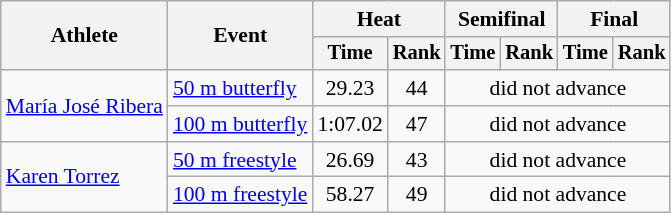<table class="wikitable"  style="font-size:90%">
<tr>
<th rowspan="2">Athlete</th>
<th rowspan="2">Event</th>
<th colspan="2">Heat</th>
<th colspan="2">Semifinal</th>
<th colspan="2">Final</th>
</tr>
<tr style="font-size:95%">
<th>Time</th>
<th>Rank</th>
<th>Time</th>
<th>Rank</th>
<th>Time</th>
<th>Rank</th>
</tr>
<tr align=center>
<td align=left rowspan=2><a href='#'>María José Ribera</a></td>
<td align=left><a href='#'>50 m butterfly</a></td>
<td>29.23</td>
<td>44</td>
<td colspan=4>did not advance</td>
</tr>
<tr align=center>
<td align=left><a href='#'>100 m butterfly</a></td>
<td>1:07.02</td>
<td>47</td>
<td colspan=4>did not advance</td>
</tr>
<tr align=center>
<td align=left rowspan=2><a href='#'>Karen Torrez</a></td>
<td align=left><a href='#'>50 m freestyle</a></td>
<td>26.69</td>
<td>43</td>
<td colspan=4>did not advance</td>
</tr>
<tr align=center>
<td align=left><a href='#'>100 m freestyle</a></td>
<td>58.27</td>
<td>49</td>
<td colspan=4>did not advance</td>
</tr>
</table>
